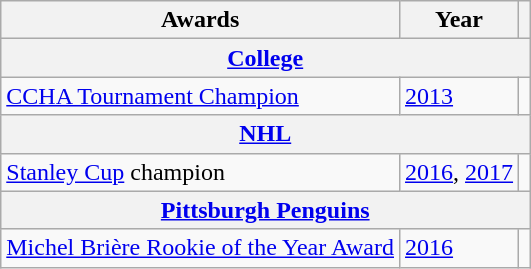<table class="wikitable">
<tr>
<th>Awards</th>
<th>Year</th>
<th></th>
</tr>
<tr>
<th colspan="3"><a href='#'>College</a></th>
</tr>
<tr>
<td><a href='#'>CCHA Tournament Champion</a></td>
<td><a href='#'>2013</a></td>
<td></td>
</tr>
<tr>
<th colspan="3"><a href='#'>NHL</a></th>
</tr>
<tr>
<td><a href='#'>Stanley Cup</a> champion</td>
<td><a href='#'>2016</a>, <a href='#'>2017</a></td>
<td></td>
</tr>
<tr>
<th colspan="3"><a href='#'>Pittsburgh Penguins</a></th>
</tr>
<tr>
<td><a href='#'>Michel Brière Rookie of the Year Award</a></td>
<td><a href='#'>2016</a></td>
<td></td>
</tr>
</table>
